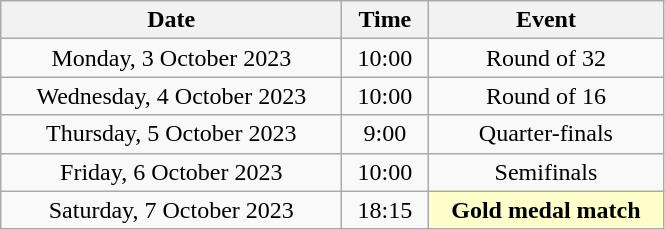<table class = "wikitable" style="text-align:center;">
<tr>
<th width=220>Date</th>
<th width=50>Time</th>
<th width=150>Event</th>
</tr>
<tr>
<td>Monday, 3 October 2023</td>
<td>10:00</td>
<td>Round of 32</td>
</tr>
<tr>
<td>Wednesday, 4 October 2023</td>
<td>10:00</td>
<td>Round of 16</td>
</tr>
<tr>
<td>Thursday, 5 October 2023</td>
<td>9:00</td>
<td>Quarter-finals</td>
</tr>
<tr>
<td>Friday, 6 October 2023</td>
<td>10:00</td>
<td>Semifinals</td>
</tr>
<tr>
<td>Saturday, 7 October 2023</td>
<td>18:15</td>
<td bgcolor="#FFFFCC"><strong>Gold medal match</strong></td>
</tr>
</table>
